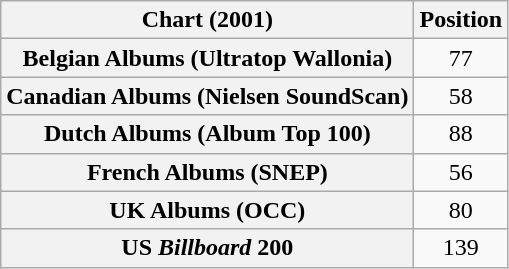<table class="wikitable sortable plainrowheaders" style="text-align:center">
<tr>
<th>Chart (2001)</th>
<th>Position</th>
</tr>
<tr>
<th scope="row">Belgian Albums (Ultratop Wallonia)</th>
<td>77</td>
</tr>
<tr>
<th scope="row">Canadian Albums (Nielsen SoundScan)</th>
<td>58</td>
</tr>
<tr>
<th scope="row">Dutch Albums (Album Top 100)</th>
<td>88</td>
</tr>
<tr>
<th scope="row">French Albums (SNEP)</th>
<td>56</td>
</tr>
<tr>
<th scope="row">UK Albums (OCC)</th>
<td>80</td>
</tr>
<tr>
<th scope="row">US <em>Billboard</em> 200</th>
<td>139</td>
</tr>
</table>
